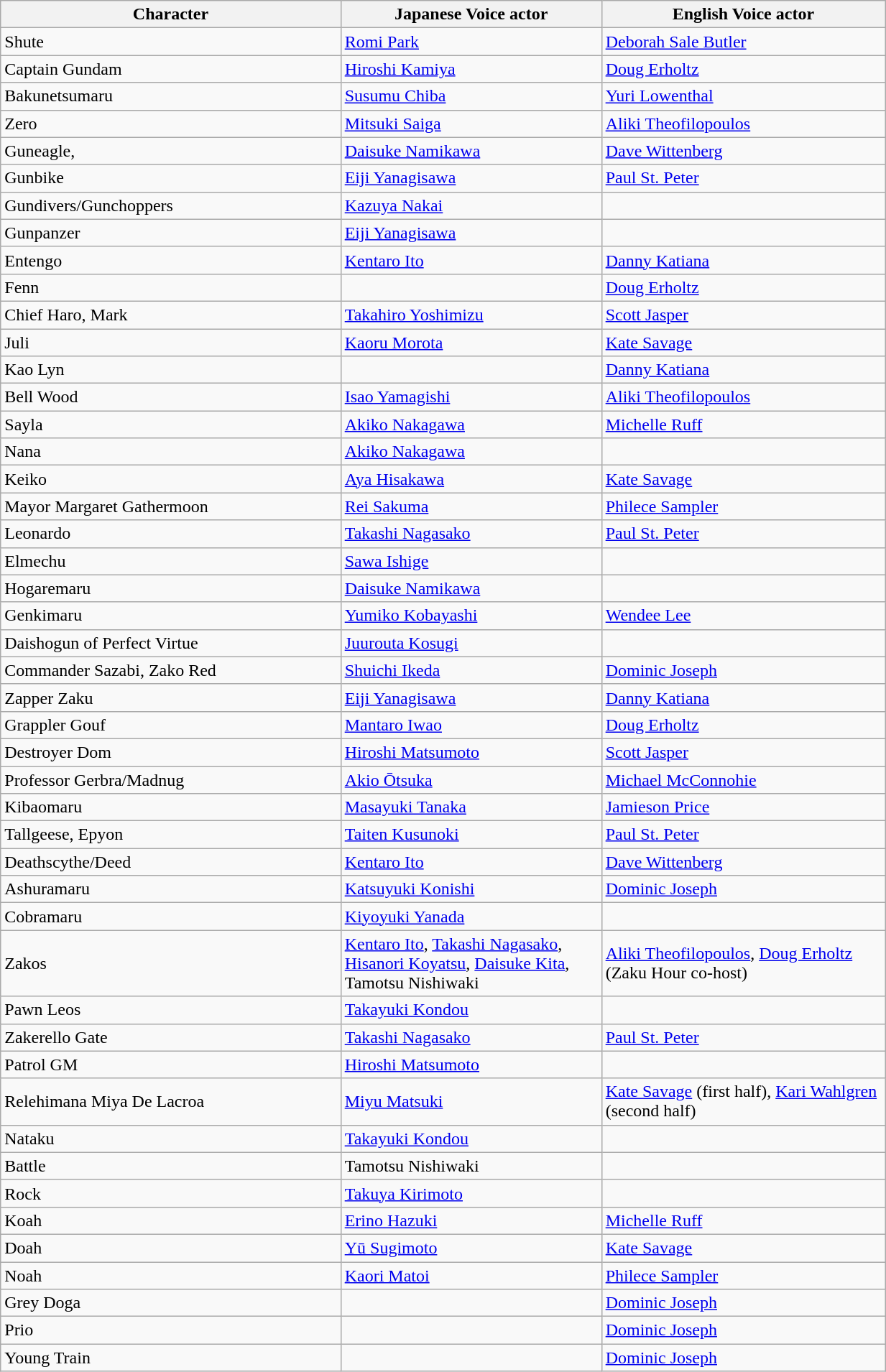<table class="wikitable"  style="width:65%">
<tr>
<th width=30%>Character</th>
<th width=23%>Japanese Voice actor</th>
<th width=25%>English Voice actor</th>
</tr>
<tr>
<td>Shute</td>
<td><a href='#'>Romi Park</a></td>
<td><a href='#'>Deborah Sale Butler</a></td>
</tr>
<tr>
<td>Captain Gundam</td>
<td><a href='#'>Hiroshi Kamiya</a></td>
<td><a href='#'>Doug Erholtz</a></td>
</tr>
<tr>
<td>Bakunetsumaru</td>
<td><a href='#'>Susumu Chiba</a></td>
<td><a href='#'>Yuri Lowenthal</a></td>
</tr>
<tr>
<td>Zero</td>
<td><a href='#'>Mitsuki Saiga</a></td>
<td><a href='#'>Aliki Theofilopoulos</a></td>
</tr>
<tr>
<td>Guneagle,</td>
<td><a href='#'>Daisuke Namikawa</a></td>
<td><a href='#'>Dave Wittenberg</a></td>
</tr>
<tr>
<td>Gunbike</td>
<td><a href='#'>Eiji Yanagisawa</a></td>
<td><a href='#'>Paul St. Peter</a></td>
</tr>
<tr>
<td>Gundivers/Gunchoppers</td>
<td><a href='#'>Kazuya Nakai</a></td>
<td></td>
</tr>
<tr>
<td>Gunpanzer</td>
<td><a href='#'>Eiji Yanagisawa</a></td>
<td></td>
</tr>
<tr>
<td>Entengo</td>
<td><a href='#'>Kentaro Ito</a></td>
<td><a href='#'>Danny Katiana</a></td>
</tr>
<tr>
<td>Fenn</td>
<td></td>
<td><a href='#'>Doug Erholtz</a></td>
</tr>
<tr>
<td>Chief Haro, Mark</td>
<td><a href='#'>Takahiro Yoshimizu</a></td>
<td><a href='#'>Scott Jasper</a></td>
</tr>
<tr>
<td>Juli</td>
<td><a href='#'>Kaoru Morota</a></td>
<td><a href='#'>Kate Savage</a></td>
</tr>
<tr>
<td>Kao Lyn</td>
<td></td>
<td><a href='#'>Danny Katiana</a></td>
</tr>
<tr>
<td>Bell Wood</td>
<td><a href='#'>Isao Yamagishi</a></td>
<td><a href='#'>Aliki Theofilopoulos</a></td>
</tr>
<tr>
<td>Sayla</td>
<td><a href='#'>Akiko Nakagawa</a></td>
<td><a href='#'>Michelle Ruff</a></td>
</tr>
<tr>
<td>Nana</td>
<td><a href='#'>Akiko Nakagawa</a></td>
<td></td>
</tr>
<tr>
<td>Keiko</td>
<td><a href='#'>Aya Hisakawa</a></td>
<td><a href='#'>Kate Savage</a></td>
</tr>
<tr>
<td>Mayor Margaret Gathermoon</td>
<td><a href='#'>Rei Sakuma</a></td>
<td><a href='#'>Philece Sampler</a></td>
</tr>
<tr>
<td>Leonardo</td>
<td><a href='#'>Takashi Nagasako</a></td>
<td><a href='#'>Paul St. Peter</a></td>
</tr>
<tr>
<td>Elmechu</td>
<td><a href='#'>Sawa Ishige</a></td>
<td></td>
</tr>
<tr>
<td>Hogaremaru</td>
<td><a href='#'>Daisuke Namikawa</a></td>
<td></td>
</tr>
<tr>
<td>Genkimaru</td>
<td><a href='#'>Yumiko Kobayashi</a></td>
<td><a href='#'>Wendee Lee</a></td>
</tr>
<tr>
<td>Daishogun of Perfect Virtue</td>
<td><a href='#'>Juurouta Kosugi</a></td>
<td></td>
</tr>
<tr>
<td>Commander Sazabi, Zako Red</td>
<td><a href='#'>Shuichi Ikeda</a></td>
<td><a href='#'>Dominic Joseph</a></td>
</tr>
<tr>
<td>Zapper Zaku</td>
<td><a href='#'>Eiji Yanagisawa</a></td>
<td><a href='#'>Danny Katiana</a></td>
</tr>
<tr>
<td>Grappler Gouf</td>
<td><a href='#'>Mantaro Iwao</a></td>
<td><a href='#'>Doug Erholtz</a></td>
</tr>
<tr>
<td>Destroyer Dom</td>
<td><a href='#'>Hiroshi Matsumoto</a></td>
<td><a href='#'>Scott Jasper</a></td>
</tr>
<tr>
<td>Professor Gerbra/Madnug</td>
<td><a href='#'>Akio Ōtsuka</a></td>
<td><a href='#'>Michael McConnohie</a></td>
</tr>
<tr>
<td>Kibaomaru</td>
<td><a href='#'>Masayuki Tanaka</a></td>
<td><a href='#'>Jamieson Price</a></td>
</tr>
<tr>
<td>Tallgeese, Epyon</td>
<td><a href='#'>Taiten Kusunoki</a></td>
<td><a href='#'>Paul St. Peter</a></td>
</tr>
<tr>
<td>Deathscythe/Deed</td>
<td><a href='#'>Kentaro Ito</a></td>
<td><a href='#'>Dave Wittenberg</a></td>
</tr>
<tr>
<td>Ashuramaru</td>
<td><a href='#'>Katsuyuki Konishi</a></td>
<td><a href='#'>Dominic Joseph</a></td>
</tr>
<tr>
<td>Cobramaru</td>
<td><a href='#'>Kiyoyuki Yanada</a></td>
<td></td>
</tr>
<tr>
<td>Zakos</td>
<td><a href='#'>Kentaro Ito</a>, <a href='#'>Takashi Nagasako</a>, <a href='#'>Hisanori Koyatsu</a>, <a href='#'>Daisuke Kita</a>, Tamotsu Nishiwaki</td>
<td><a href='#'>Aliki Theofilopoulos</a>,  <a href='#'>Doug Erholtz</a> (Zaku Hour co-host)</td>
</tr>
<tr>
<td>Pawn Leos</td>
<td><a href='#'>Takayuki Kondou</a></td>
<td></td>
</tr>
<tr>
<td>Zakerello Gate</td>
<td><a href='#'>Takashi Nagasako</a></td>
<td><a href='#'>Paul St. Peter</a></td>
</tr>
<tr>
<td>Patrol GM</td>
<td><a href='#'>Hiroshi Matsumoto</a></td>
<td></td>
</tr>
<tr>
<td>Relehimana Miya De Lacroa</td>
<td><a href='#'>Miyu Matsuki</a></td>
<td><a href='#'>Kate Savage</a> (first half), <a href='#'>Kari Wahlgren</a> (second half)</td>
</tr>
<tr>
<td>Nataku</td>
<td><a href='#'>Takayuki Kondou</a></td>
<td></td>
</tr>
<tr>
<td>Battle</td>
<td>Tamotsu Nishiwaki</td>
<td></td>
</tr>
<tr>
<td>Rock</td>
<td><a href='#'>Takuya Kirimoto</a></td>
<td></td>
</tr>
<tr>
<td>Koah</td>
<td><a href='#'>Erino Hazuki</a></td>
<td><a href='#'>Michelle Ruff</a></td>
</tr>
<tr>
<td>Doah</td>
<td><a href='#'>Yū Sugimoto</a></td>
<td><a href='#'>Kate Savage</a></td>
</tr>
<tr>
<td>Noah</td>
<td><a href='#'>Kaori Matoi</a></td>
<td><a href='#'>Philece Sampler</a></td>
</tr>
<tr>
<td>Grey Doga</td>
<td></td>
<td><a href='#'>Dominic Joseph</a></td>
</tr>
<tr>
<td>Prio</td>
<td></td>
<td><a href='#'>Dominic Joseph</a></td>
</tr>
<tr>
<td>Young Train</td>
<td></td>
<td><a href='#'>Dominic Joseph</a></td>
</tr>
</table>
